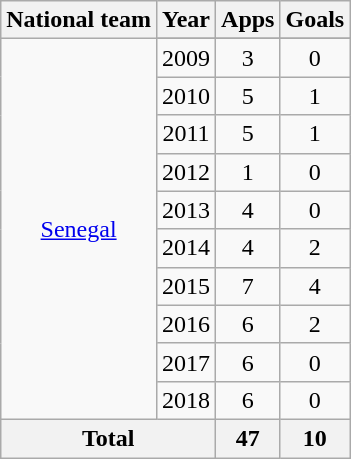<table class="wikitable" style="text-align:center">
<tr>
<th>National team</th>
<th>Year</th>
<th>Apps</th>
<th>Goals</th>
</tr>
<tr>
<td rowspan="11"><a href='#'>Senegal</a></td>
</tr>
<tr>
<td>2009</td>
<td>3</td>
<td>0</td>
</tr>
<tr>
<td>2010</td>
<td>5</td>
<td>1</td>
</tr>
<tr>
<td>2011</td>
<td>5</td>
<td>1</td>
</tr>
<tr>
<td>2012</td>
<td>1</td>
<td>0</td>
</tr>
<tr>
<td>2013</td>
<td>4</td>
<td>0</td>
</tr>
<tr>
<td>2014</td>
<td>4</td>
<td>2</td>
</tr>
<tr>
<td>2015</td>
<td>7</td>
<td>4</td>
</tr>
<tr>
<td>2016</td>
<td>6</td>
<td>2</td>
</tr>
<tr>
<td>2017</td>
<td>6</td>
<td>0</td>
</tr>
<tr>
<td>2018</td>
<td>6</td>
<td>0</td>
</tr>
<tr>
<th colspan="2">Total</th>
<th>47</th>
<th>10</th>
</tr>
</table>
